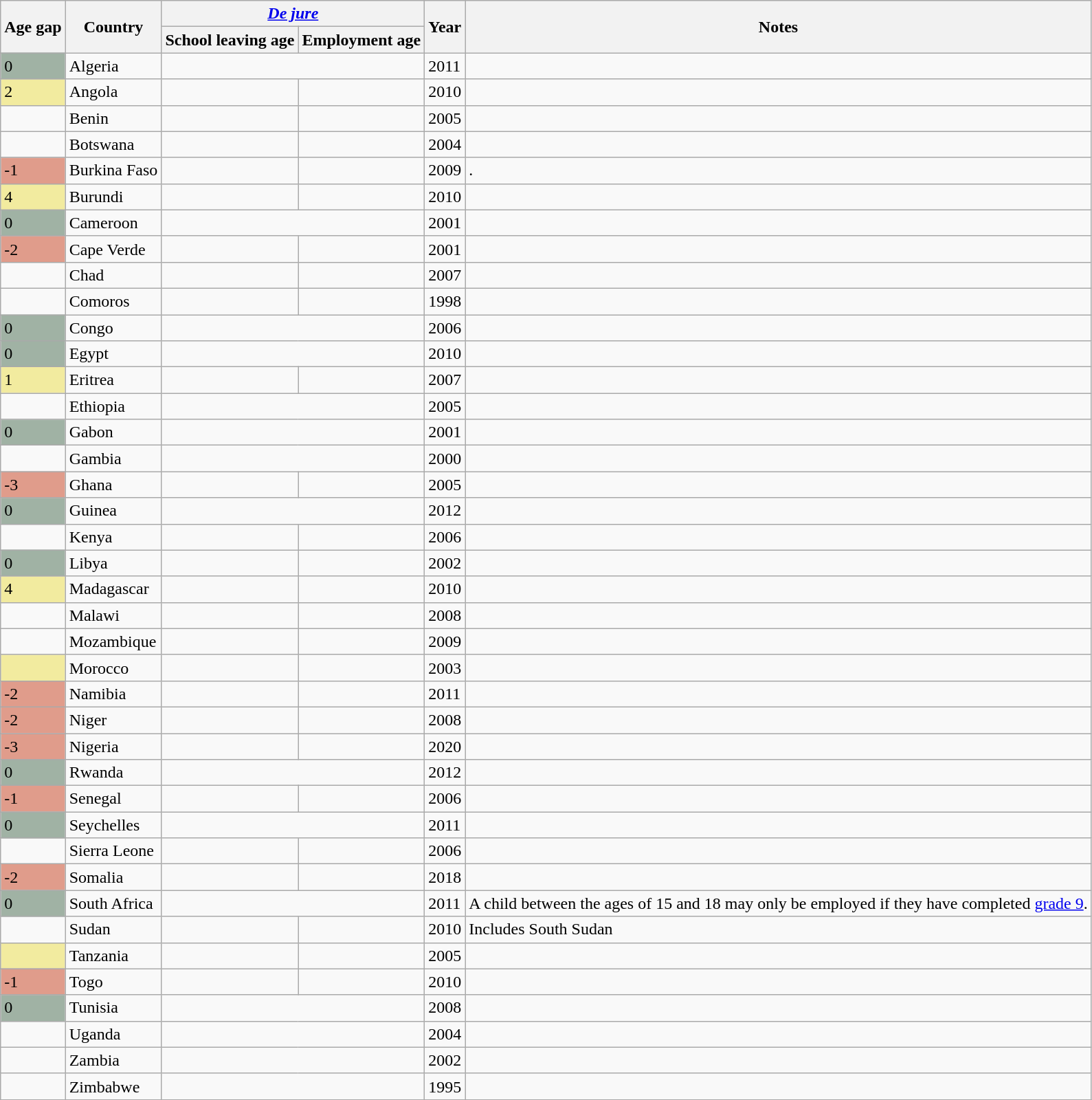<table class="wikitable sortable">
<tr>
<th rowspan=2>Age gap</th>
<th rowspan=2>Country</th>
<th colspan=2><em><a href='#'>De jure</a></em></th>
<th rowspan=2>Year</th>
<th rowspan=2>Notes</th>
</tr>
<tr>
<th>School leaving age</th>
<th>Employment age</th>
</tr>
<tr>
<td style="background:#A0B2A4;">0</td>
<td>Algeria</td>
<td colspan="2"></td>
<td>2011</td>
<td></td>
</tr>
<tr>
<td style="background:#f2eb9f;">2</td>
<td>Angola</td>
<td></td>
<td></td>
<td>2010</td>
<td></td>
</tr>
<tr>
<td></td>
<td>Benin</td>
<td></td>
<td></td>
<td>2005</td>
<td></td>
</tr>
<tr>
<td></td>
<td>Botswana</td>
<td></td>
<td></td>
<td>2004</td>
<td></td>
</tr>
<tr>
<td style="background:#E09C8B;">-1</td>
<td>Burkina Faso</td>
<td></td>
<td></td>
<td>2009</td>
<td>.</td>
</tr>
<tr>
<td style="background:#f2eb9f;">4</td>
<td>Burundi</td>
<td></td>
<td></td>
<td>2010</td>
<td></td>
</tr>
<tr>
<td style="background:#A0B2A4;">0</td>
<td>Cameroon</td>
<td colspan="2"></td>
<td>2001</td>
<td></td>
</tr>
<tr>
<td style="background:#E09C8B;">-2</td>
<td>Cape Verde</td>
<td></td>
<td></td>
<td>2001</td>
<td></td>
</tr>
<tr>
<td></td>
<td>Chad</td>
<td></td>
<td></td>
<td>2007</td>
<td></td>
</tr>
<tr>
<td></td>
<td>Comoros</td>
<td></td>
<td></td>
<td>1998</td>
<td></td>
</tr>
<tr>
<td style="background:#A0B2A4;">0</td>
<td>Congo</td>
<td colspan="2"></td>
<td>2006</td>
<td></td>
</tr>
<tr>
<td style="background:#A0B2A4;">0</td>
<td>Egypt</td>
<td colspan="2"></td>
<td>2010</td>
<td></td>
</tr>
<tr>
<td style="background:#f2eb9f;">1</td>
<td>Eritrea</td>
<td></td>
<td></td>
<td>2007</td>
<td></td>
</tr>
<tr>
<td></td>
<td>Ethiopia</td>
<td colspan="2"></td>
<td>2005</td>
<td></td>
</tr>
<tr>
<td style="background:#A0B2A4;">0</td>
<td>Gabon</td>
<td colspan="2"></td>
<td>2001</td>
<td></td>
</tr>
<tr>
<td></td>
<td>Gambia</td>
<td colspan="2"></td>
<td>2000</td>
<td></td>
</tr>
<tr>
<td style="background:#E09C8B;">-3</td>
<td>Ghana</td>
<td></td>
<td></td>
<td>2005</td>
<td></td>
</tr>
<tr>
<td style="background:#A0B2A4;">0</td>
<td>Guinea</td>
<td colspan="2"></td>
<td>2012</td>
<td></td>
</tr>
<tr>
<td></td>
<td>Kenya</td>
<td></td>
<td></td>
<td>2006</td>
<td></td>
</tr>
<tr>
<td style="background:#A0B2A4;">0</td>
<td>Libya</td>
<td></td>
<td></td>
<td>2002</td>
<td></td>
</tr>
<tr>
<td style="background:#f2eb9f;">4</td>
<td>Madagascar</td>
<td></td>
<td></td>
<td>2010</td>
<td></td>
</tr>
<tr>
<td></td>
<td>Malawi</td>
<td></td>
<td></td>
<td>2008</td>
<td></td>
</tr>
<tr>
<td></td>
<td>Mozambique</td>
<td></td>
<td></td>
<td>2009</td>
<td></td>
</tr>
<tr>
<td style="background:#f2eb9f;"></td>
<td>Morocco</td>
<td></td>
<td></td>
<td>2003</td>
<td></td>
</tr>
<tr>
<td style="background:#E09C8B;">-2</td>
<td>Namibia</td>
<td></td>
<td></td>
<td>2011</td>
<td></td>
</tr>
<tr>
<td style="background:#E09C8B;">-2</td>
<td>Niger</td>
<td></td>
<td></td>
<td>2008</td>
<td></td>
</tr>
<tr>
<td style="background:#E09C8B;">-3</td>
<td>Nigeria</td>
<td></td>
<td></td>
<td>2020</td>
<td></td>
</tr>
<tr>
<td style="background:#A0B2A4;">0</td>
<td>Rwanda</td>
<td colspan="2"></td>
<td>2012</td>
<td></td>
</tr>
<tr>
<td style="background:#E09C8B;">-1</td>
<td>Senegal</td>
<td></td>
<td></td>
<td>2006</td>
<td></td>
</tr>
<tr>
<td style="background:#A0B2A4;">0</td>
<td>Seychelles</td>
<td colspan="2"></td>
<td>2011</td>
<td></td>
</tr>
<tr>
<td></td>
<td>Sierra Leone</td>
<td></td>
<td></td>
<td>2006</td>
<td></td>
</tr>
<tr>
<td style="background:#E09C8B;">-2</td>
<td>Somalia</td>
<td></td>
<td></td>
<td>2018</td>
<td></td>
</tr>
<tr>
<td style="background:#A0B2A4;">0</td>
<td>South Africa</td>
<td colspan="2"></td>
<td>2011</td>
<td>A child between the ages of 15 and 18 may only be employed if they have completed <a href='#'>grade 9</a>.</td>
</tr>
<tr>
<td></td>
<td>Sudan</td>
<td></td>
<td></td>
<td>2010</td>
<td>Includes South Sudan</td>
</tr>
<tr>
<td style="background:#f2eb9f;"></td>
<td>Tanzania</td>
<td></td>
<td></td>
<td>2005</td>
<td></td>
</tr>
<tr>
<td style="background:#E09C8B;">-1</td>
<td>Togo</td>
<td></td>
<td></td>
<td>2010</td>
<td></td>
</tr>
<tr>
<td style="background:#A0B2A4;">0</td>
<td>Tunisia</td>
<td colspan="2"></td>
<td>2008</td>
<td></td>
</tr>
<tr>
<td></td>
<td>Uganda</td>
<td colspan="2"></td>
<td>2004</td>
<td></td>
</tr>
<tr>
<td></td>
<td>Zambia</td>
<td colspan="2"></td>
<td>2002</td>
<td></td>
</tr>
<tr>
<td></td>
<td>Zimbabwe</td>
<td colspan="2"></td>
<td>1995</td>
<td></td>
</tr>
<tr>
</tr>
</table>
